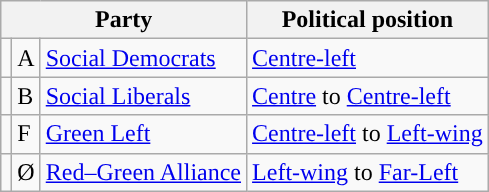<table class="wikitable">
<tr>
<th colspan="3">Party</th>
<th>Political position</th>
</tr>
<tr>
<td></td>
<td>A</td>
<td><a href='#'>Social Democrats</a></td>
<td><a href='#'>Centre-left</a></td>
</tr>
<tr>
<td></td>
<td>B</td>
<td><a href='#'>Social Liberals</a></td>
<td><a href='#'>Centre</a> to <a href='#'>Centre-left</a></td>
</tr>
<tr>
<td></td>
<td>F</td>
<td><a href='#'>Green Left</a></td>
<td><a href='#'>Centre-left</a> to <a href='#'>Left-wing</a></td>
</tr>
<tr>
<td></td>
<td>Ø</td>
<td><a href='#'>Red–Green Alliance</a></td>
<td><a href='#'>Left-wing</a> to  <a href='#'>Far-Left</a></td>
</tr>
</table>
